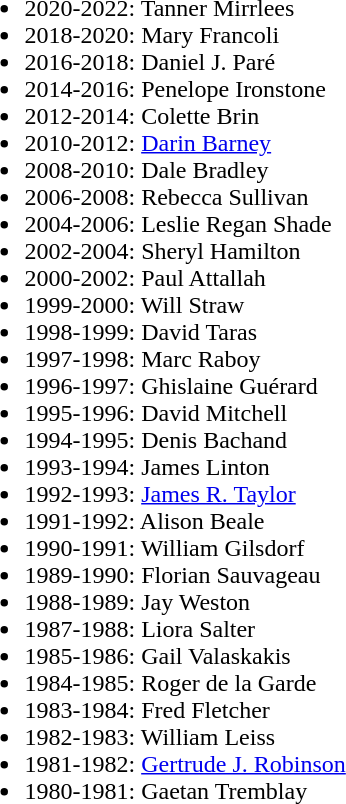<table style="margin-left:1em;">
<tr>
<td><br><ul><li>2020-2022: Tanner Mirrlees</li><li>2018-2020: Mary Francoli</li><li>2016-2018: Daniel J. Paré</li><li>2014-2016: Penelope Ironstone</li><li>2012-2014: Colette Brin</li><li>2010-2012: <a href='#'>Darin Barney</a></li><li>2008-2010: Dale Bradley</li><li>2006-2008: Rebecca Sullivan</li><li>2004-2006: Leslie Regan Shade</li><li>2002-2004: Sheryl Hamilton</li><li>2000-2002: Paul Attallah</li><li>1999-2000: Will Straw</li><li>1998-1999: David Taras</li><li>1997-1998: Marc Raboy</li><li>1996-1997: Ghislaine Guérard</li><li>1995-1996: David Mitchell</li><li>1994-1995: Denis Bachand</li><li>1993-1994: James Linton</li><li>1992-1993: <a href='#'>James R. Taylor</a></li><li>1991-1992: Alison Beale</li><li>1990-1991: William Gilsdorf</li><li>1989-1990: Florian Sauvageau</li><li>1988-1989: Jay Weston</li><li>1987-1988: Liora Salter</li><li>1985-1986: Gail Valaskakis</li><li>1984-1985: Roger de la Garde</li><li>1983-1984: Fred Fletcher</li><li>1982-1983: William Leiss</li><li>1981-1982: <a href='#'>Gertrude J. Robinson</a></li><li>1980-1981: Gaetan Tremblay</li></ul></td>
</tr>
</table>
